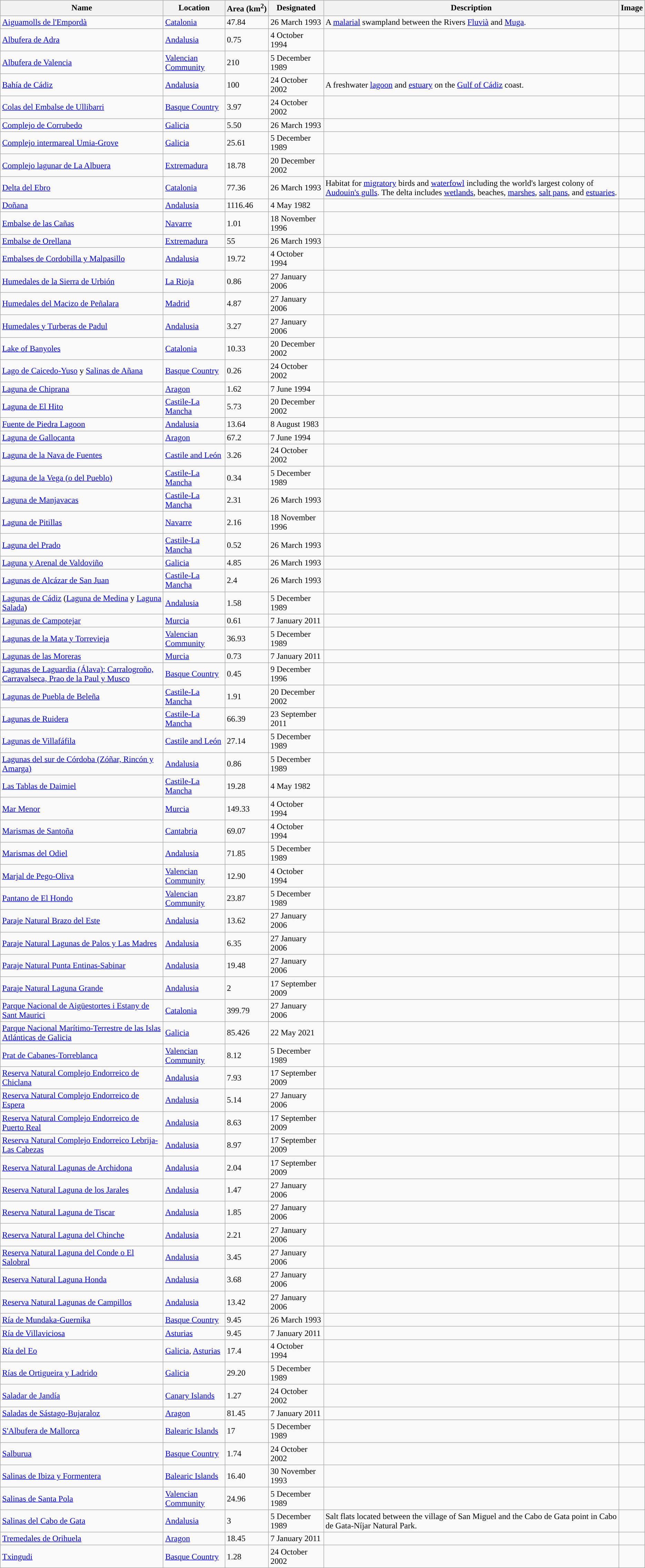<table class="wikitable sortable">
<tr>
<th style="background-color:">Name</th>
<th style="background-color:">Location</th>
<th style="background-color:">Area (km<sup>2</sup>)</th>
<th style="background-color:">Designated</th>
<th style="background-color:">Description</th>
<th style="background-color:">Image</th>
</tr>
<tr>
<td><a href='#'>Aiguamolls de l'Empordà</a></td>
<td><a href='#'>Catalonia</a><br><small></small></td>
<td>47.84</td>
<td>26 March 1993</td>
<td>A <a href='#'>malarial</a> swampland between the Rivers <a href='#'>Fluvià</a> and <a href='#'>Muga</a>.</td>
<td></td>
</tr>
<tr>
<td><a href='#'>Albufera de Adra</a></td>
<td><a href='#'>Andalusia</a><br><small></small></td>
<td>0.75</td>
<td>4 October 1994</td>
<td></td>
<td></td>
</tr>
<tr>
<td><a href='#'>Albufera de Valencia</a></td>
<td><a href='#'>Valencian Community</a><br><small></small></td>
<td>210</td>
<td>5 December 1989</td>
<td></td>
<td></td>
</tr>
<tr>
<td><a href='#'>Bahía de Cádiz</a></td>
<td><a href='#'>Andalusia</a><br><small></small></td>
<td>100</td>
<td>24 October 2002</td>
<td>A freshwater <a href='#'>lagoon</a> and <a href='#'>estuary</a> on the <a href='#'>Gulf of Cádiz</a> coast.</td>
<td></td>
</tr>
<tr>
<td><a href='#'>Colas del Embalse de Ullibarri</a></td>
<td><a href='#'>Basque Country</a><br><small></small></td>
<td>3.97</td>
<td>24 October 2002</td>
<td></td>
<td></td>
</tr>
<tr>
<td><a href='#'>Complejo de Corrubedo</a></td>
<td><a href='#'>Galicia</a><br><small></small></td>
<td>5.50</td>
<td>26 March 1993</td>
<td></td>
<td></td>
</tr>
<tr>
<td><a href='#'>Complejo intermareal Umia-Grove</a></td>
<td><a href='#'>Galicia</a><br><small></small></td>
<td>25.61</td>
<td>5 December 1989</td>
<td></td>
<td></td>
</tr>
<tr>
<td><a href='#'>Complejo lagunar de La Albuera</a></td>
<td><a href='#'>Extremadura</a><br><small></small></td>
<td>18.78</td>
<td>20 December 2002</td>
<td></td>
<td></td>
</tr>
<tr>
<td><a href='#'>Delta del Ebro</a></td>
<td><a href='#'>Catalonia</a><br><small></small></td>
<td>77.36</td>
<td>26 March 1993</td>
<td>Habitat for <a href='#'>migratory</a> birds and <a href='#'>waterfowl</a> including the world's largest colony of <a href='#'>Audouin's gulls</a>. The delta includes <a href='#'>wetlands</a>, beaches, <a href='#'>marshes</a>, <a href='#'>salt pans</a>, and <a href='#'>estuaries</a>.</td>
<td></td>
</tr>
<tr>
<td><a href='#'>Doñana</a></td>
<td><a href='#'>Andalusia</a><br><small></small></td>
<td>1116.46</td>
<td>4 May 1982</td>
<td></td>
<td></td>
</tr>
<tr>
<td><a href='#'>Embalse de las Cañas</a></td>
<td><a href='#'>Navarre</a><br><small></small></td>
<td>1.01</td>
<td>18 November 1996</td>
<td></td>
<td></td>
</tr>
<tr>
<td><a href='#'>Embalse de Orellana</a></td>
<td><a href='#'>Extremadura</a><br><small></small></td>
<td>55</td>
<td>26 March 1993</td>
<td></td>
<td></td>
</tr>
<tr>
<td><a href='#'>Embalses de Cordobilla y Malpasillo</a></td>
<td><a href='#'>Andalusia</a><br><small></small></td>
<td>19.72</td>
<td>4 October 1994</td>
<td></td>
<td></td>
</tr>
<tr>
<td><a href='#'>Humedales de la Sierra de Urbión</a></td>
<td><a href='#'>La Rioja</a><br><small></small></td>
<td>0.86</td>
<td>27 January 2006</td>
<td></td>
<td></td>
</tr>
<tr>
<td><a href='#'>Humedales del Macizo de Peñalara</a></td>
<td><a href='#'>Madrid</a><br><small></small></td>
<td>4.87</td>
<td>27 January 2006</td>
<td></td>
<td></td>
</tr>
<tr>
<td><a href='#'>Humedales y Turberas de Padul</a></td>
<td><a href='#'>Andalusia</a><br><small></small></td>
<td>3.27</td>
<td>27 January 2006</td>
<td></td>
<td></td>
</tr>
<tr>
<td><a href='#'>Lake of Banyoles</a></td>
<td><a href='#'>Catalonia</a><br><small></small></td>
<td>10.33</td>
<td>20 December 2002</td>
<td></td>
<td></td>
</tr>
<tr>
<td><a href='#'>Lago de Caicedo-Yuso</a> y <a href='#'>Salinas de Añana</a></td>
<td><a href='#'>Basque Country</a><br><small></small></td>
<td>0.26</td>
<td>24 October 2002</td>
<td></td>
<td></td>
</tr>
<tr>
<td><a href='#'>Laguna de Chiprana</a></td>
<td><a href='#'>Aragon</a><br><small></small></td>
<td>1.62</td>
<td>7 June 1994</td>
<td></td>
<td></td>
</tr>
<tr>
<td><a href='#'>Laguna de El Hito</a></td>
<td><a href='#'>Castile-La Mancha</a><br><small></small></td>
<td>5.73</td>
<td>20 December 2002</td>
<td></td>
<td></td>
</tr>
<tr>
<td><a href='#'>Fuente de Piedra Lagoon</a></td>
<td><a href='#'>Andalusia</a><br><small></small></td>
<td>13.64</td>
<td>8 August 1983</td>
<td></td>
<td></td>
</tr>
<tr>
<td><a href='#'>Laguna de Gallocanta</a></td>
<td><a href='#'>Aragon</a><br><small></small></td>
<td>67.2</td>
<td>7 June 1994</td>
<td></td>
<td></td>
</tr>
<tr>
<td><a href='#'>Laguna de la Nava de Fuentes</a></td>
<td><a href='#'>Castile and León</a><br><small></small></td>
<td>3.26</td>
<td>24 October 2002</td>
<td></td>
<td></td>
</tr>
<tr>
<td><a href='#'>Laguna de la Vega (o del Pueblo)</a></td>
<td><a href='#'>Castile-La Mancha</a><br><small></small></td>
<td>0.34</td>
<td>5 December 1989</td>
<td></td>
<td></td>
</tr>
<tr>
<td><a href='#'>Laguna de Manjavacas</a></td>
<td><a href='#'>Castile-La Mancha</a><br><small></small></td>
<td>2.31</td>
<td>26 March 1993</td>
<td></td>
<td></td>
</tr>
<tr>
<td><a href='#'>Laguna de Pitillas</a></td>
<td><a href='#'>Navarre</a><br><small></small></td>
<td>2.16</td>
<td>18 November 1996</td>
<td></td>
<td></td>
</tr>
<tr>
<td><a href='#'>Laguna del Prado</a></td>
<td><a href='#'>Castile-La Mancha</a><br><small></small></td>
<td>0.52</td>
<td>26 March 1993</td>
<td></td>
<td></td>
</tr>
<tr>
<td><a href='#'>Laguna y Arenal de Valdoviño</a></td>
<td><a href='#'>Galicia</a><br><small></small></td>
<td>4.85</td>
<td>26 March 1993</td>
<td></td>
<td></td>
</tr>
<tr>
<td><a href='#'>Lagunas de Alcázar de San Juan</a></td>
<td><a href='#'>Castile-La Mancha</a><br><small></small></td>
<td>2.4</td>
<td>26 March 1993</td>
<td></td>
<td></td>
</tr>
<tr>
<td><a href='#'>Lagunas de Cádiz</a> (<a href='#'>Laguna de Medina</a> y <a href='#'>Laguna Salada</a>)</td>
<td><a href='#'>Andalusia</a><br><small></small></td>
<td>1.58</td>
<td>5 December 1989</td>
<td></td>
<td></td>
</tr>
<tr>
<td><a href='#'>Lagunas de Campotejar</a></td>
<td><a href='#'>Murcia</a><br><small></small></td>
<td>0.61</td>
<td>7 January 2011</td>
<td></td>
<td></td>
</tr>
<tr>
<td><a href='#'>Lagunas de la Mata y Torrevieja</a></td>
<td><a href='#'>Valencian Community</a><br><small></small></td>
<td>36.93</td>
<td>5 December 1989</td>
<td></td>
<td></td>
</tr>
<tr>
<td><a href='#'>Lagunas de las Moreras</a></td>
<td><a href='#'>Murcia</a><br><small></small></td>
<td>0.73</td>
<td>7 January 2011</td>
<td></td>
<td></td>
</tr>
<tr>
<td><a href='#'>Lagunas de Laguardia (Álava): Carralogroño, Carravalseca, Prao de la Paul y Musco</a></td>
<td><a href='#'>Basque Country</a><br><small></small></td>
<td>0.45</td>
<td>9 December 1996</td>
<td></td>
<td></td>
</tr>
<tr>
<td><a href='#'>Lagunas de Puebla de Beleña</a></td>
<td><a href='#'>Castile-La Mancha</a><br><small></small></td>
<td>1.91</td>
<td>20 December 2002</td>
<td></td>
<td></td>
</tr>
<tr>
<td><a href='#'>Lagunas de Ruidera</a></td>
<td><a href='#'>Castile-La Mancha</a><br><small></small></td>
<td>66.39</td>
<td>23 September 2011</td>
<td></td>
<td></td>
</tr>
<tr>
<td><a href='#'>Lagunas de Villafáfila</a></td>
<td><a href='#'>Castile and León</a><br><small></small></td>
<td>27.14</td>
<td>5 December 1989</td>
<td></td>
<td></td>
</tr>
<tr>
<td><a href='#'>Lagunas del sur de Córdoba (Zóñar, Rincón y Amarga)</a></td>
<td><a href='#'>Andalusia</a><br><small></small></td>
<td>0.86</td>
<td>5 December 1989</td>
<td></td>
<td></td>
</tr>
<tr>
<td><a href='#'>Las Tablas de Daimiel</a></td>
<td><a href='#'>Castile-La Mancha</a><br><small></small></td>
<td>19.28</td>
<td>4 May 1982</td>
<td></td>
<td></td>
</tr>
<tr>
<td><a href='#'>Mar Menor</a></td>
<td><a href='#'>Murcia</a><br><small></small></td>
<td>149.33</td>
<td>4 October 1994</td>
<td></td>
<td></td>
</tr>
<tr>
<td><a href='#'>Marismas de Santoña</a></td>
<td><a href='#'>Cantabria</a><br><small></small></td>
<td>69.07</td>
<td>4 October 1994</td>
<td></td>
<td></td>
</tr>
<tr>
<td><a href='#'>Marismas del Odiel</a></td>
<td><a href='#'>Andalusia</a><br><small></small></td>
<td>71.85</td>
<td>5 December 1989</td>
<td></td>
<td></td>
</tr>
<tr>
<td><a href='#'>Marjal de Pego-Oliva</a></td>
<td><a href='#'>Valencian Community</a><br><small></small></td>
<td>12.90</td>
<td>4 October 1994</td>
<td></td>
<td></td>
</tr>
<tr>
<td><a href='#'>Pantano de El Hondo</a></td>
<td><a href='#'>Valencian Community</a><br><small></small></td>
<td>23.87</td>
<td>5 December 1989</td>
<td></td>
<td></td>
</tr>
<tr>
<td><a href='#'>Paraje Natural Brazo del Este</a></td>
<td><a href='#'>Andalusia</a><br><small></small></td>
<td>13.62</td>
<td>27 January 2006</td>
<td></td>
<td></td>
</tr>
<tr>
<td><a href='#'>Paraje Natural Lagunas de Palos y Las Madres</a></td>
<td><a href='#'>Andalusia</a><br><small></small></td>
<td>6.35</td>
<td>27 January 2006</td>
<td></td>
<td></td>
</tr>
<tr>
<td><a href='#'>Paraje Natural Punta Entinas-Sabinar</a></td>
<td><a href='#'>Andalusia</a><br><small></small></td>
<td>19.48</td>
<td>27 January 2006</td>
<td></td>
<td></td>
</tr>
<tr>
<td><a href='#'>Paraje Natural Laguna Grande</a></td>
<td><a href='#'>Andalusia</a><br><small></small></td>
<td>2</td>
<td>17 September 2009</td>
<td></td>
<td></td>
</tr>
<tr>
<td><a href='#'>Parque Nacional de Aigüestortes i Estany de Sant Maurici</a></td>
<td><a href='#'>Catalonia</a><br><small></small></td>
<td>399.79</td>
<td>27 January 2006</td>
<td></td>
<td></td>
</tr>
<tr>
<td><a href='#'>Parque Nacional Marítimo-Terrestre de las Islas Atlánticas de Galicia</a></td>
<td><a href='#'>Galicia</a><br><small></small></td>
<td>85.426</td>
<td>22 May 2021</td>
<td></td>
<td></td>
</tr>
<tr>
<td><a href='#'>Prat de Cabanes-Torreblanca</a></td>
<td><a href='#'>Valencian Community</a><br><small></small></td>
<td>8.12</td>
<td>5 December 1989</td>
<td></td>
<td></td>
</tr>
<tr>
<td><a href='#'>Reserva Natural Complejo Endorreico de Chiclana</a></td>
<td><a href='#'>Andalusia</a><br><small></small></td>
<td>7.93</td>
<td>17 September 2009</td>
<td></td>
<td></td>
</tr>
<tr>
<td><a href='#'>Reserva Natural Complejo Endorreico de Espera</a></td>
<td><a href='#'>Andalusia</a><br><small></small></td>
<td>5.14</td>
<td>27 January 2006</td>
<td></td>
<td></td>
</tr>
<tr>
<td><a href='#'>Reserva Natural Complejo Endorreico de Puerto Real</a></td>
<td><a href='#'>Andalusia</a><br><small></small></td>
<td>8.63</td>
<td>17 September 2009</td>
<td></td>
<td></td>
</tr>
<tr>
<td><a href='#'>Reserva Natural Complejo Endorreico Lebrija-Las Cabezas</a></td>
<td><a href='#'>Andalusia</a><br><small></small></td>
<td>8.97</td>
<td>17 September 2009</td>
<td></td>
<td></td>
</tr>
<tr>
<td><a href='#'>Reserva Natural Lagunas de Archidona</a></td>
<td><a href='#'>Andalusia</a><br><small></small></td>
<td>2.04</td>
<td>17 September 2009</td>
<td></td>
<td></td>
</tr>
<tr>
<td><a href='#'>Reserva Natural Laguna de los Jarales</a></td>
<td><a href='#'>Andalusia</a><br><small></small></td>
<td>1.47</td>
<td>27 January 2006</td>
<td></td>
<td></td>
</tr>
<tr>
<td><a href='#'>Reserva Natural Laguna de Tiscar</a></td>
<td><a href='#'>Andalusia</a><br><small></small></td>
<td>1.85</td>
<td>27 January 2006</td>
<td></td>
<td></td>
</tr>
<tr>
<td><a href='#'>Reserva Natural Laguna del Chinche</a></td>
<td><a href='#'>Andalusia</a><br><small></small></td>
<td>2.21</td>
<td>27 January 2006</td>
<td></td>
<td></td>
</tr>
<tr>
<td><a href='#'>Reserva Natural Laguna del Conde o El Salobral</a></td>
<td><a href='#'>Andalusia</a><br><small></small></td>
<td>3.45</td>
<td>27 January 2006</td>
<td></td>
<td></td>
</tr>
<tr>
<td><a href='#'>Reserva Natural Laguna Honda</a></td>
<td><a href='#'>Andalusia</a><br><small></small></td>
<td>3.68</td>
<td>27 January 2006</td>
<td></td>
<td></td>
</tr>
<tr>
<td><a href='#'>Reserva Natural Lagunas de Campillos</a></td>
<td><a href='#'>Andalusia</a><br><small></small></td>
<td>13.42</td>
<td>27 January 2006</td>
<td></td>
<td></td>
</tr>
<tr>
<td><a href='#'>Ría de Mundaka-Guernika</a></td>
<td><a href='#'>Basque Country</a><br><small></small></td>
<td>9.45</td>
<td>26 March 1993</td>
<td></td>
<td></td>
</tr>
<tr>
<td><a href='#'>Ría de Villaviciosa</a></td>
<td><a href='#'>Asturias</a><br><small></small></td>
<td>9.45</td>
<td>7 January 2011</td>
<td></td>
<td></td>
</tr>
<tr>
<td><a href='#'>Ría del Eo</a></td>
<td><a href='#'>Galicia</a>, <a href='#'>Asturias</a><br><small></small></td>
<td>17.4</td>
<td>4 October 1994</td>
<td></td>
<td></td>
</tr>
<tr>
<td><a href='#'>Rías de Ortigueira y Ladrido</a></td>
<td><a href='#'>Galicia</a><br><small></small></td>
<td>29.20</td>
<td>5 December 1989</td>
<td></td>
<td></td>
</tr>
<tr>
<td><a href='#'>Saladar de Jandía</a></td>
<td><a href='#'>Canary Islands</a><br><small></small></td>
<td>1.27</td>
<td>24 October 2002</td>
<td></td>
<td></td>
</tr>
<tr>
<td><a href='#'>Saladas de Sástago-Bujaraloz</a></td>
<td><a href='#'>Aragon</a><br><small></small></td>
<td>81.45</td>
<td>7 January 2011</td>
<td></td>
<td></td>
</tr>
<tr>
<td><a href='#'>S'Albufera de Mallorca</a></td>
<td><a href='#'>Balearic Islands</a><br><small></small></td>
<td>17</td>
<td>5 December 1989</td>
<td></td>
<td></td>
</tr>
<tr>
<td><a href='#'>Salburua</a></td>
<td><a href='#'>Basque Country</a><br><small></small></td>
<td>1.74</td>
<td>24 October 2002</td>
<td></td>
<td></td>
</tr>
<tr>
<td><a href='#'>Salinas de Ibiza y Formentera</a></td>
<td><a href='#'>Balearic Islands</a><br><small></small></td>
<td>16.40</td>
<td>30 November 1993</td>
<td></td>
<td></td>
</tr>
<tr>
<td><a href='#'>Salinas de Santa Pola</a></td>
<td><a href='#'>Valencian Community</a><br><small></small></td>
<td>24.96</td>
<td>5 December 1989</td>
<td></td>
<td></td>
</tr>
<tr>
<td><a href='#'>Salinas del Cabo de Gata</a></td>
<td><a href='#'>Andalusia</a><br><small></small></td>
<td>3</td>
<td>5 December 1989</td>
<td>Salt flats located between the village of San Miguel and the Cabo de Gata point in Cabo de Gata-Níjar Natural Park.</td>
<td></td>
</tr>
<tr>
<td><a href='#'>Tremedales de Orihuela</a></td>
<td><a href='#'>Aragon</a><br><small></small></td>
<td>18.45</td>
<td>7 January 2011</td>
<td></td>
<td></td>
</tr>
<tr>
<td><a href='#'>Txingudi</a></td>
<td><a href='#'>Basque Country</a><br><small></small></td>
<td>1.28</td>
<td>24 October 2002</td>
<td></td>
<td></td>
</tr>
</table>
